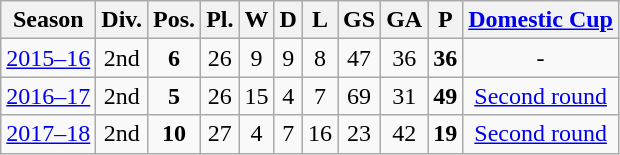<table class="wikitable">
<tr>
<th>Season</th>
<th>Div.</th>
<th>Pos.</th>
<th>Pl.</th>
<th>W</th>
<th>D</th>
<th>L</th>
<th>GS</th>
<th>GA</th>
<th>P</th>
<th><a href='#'>Domestic Cup</a></th>
</tr>
<tr>
<td align=center><a href='#'>2015–16</a></td>
<td align=center>2nd</td>
<td align=center><strong>6</strong></td>
<td align=center>26</td>
<td align=center>9</td>
<td align=center>9</td>
<td align=center>8</td>
<td align=center>47</td>
<td align=center>36</td>
<td align=center><strong>36</strong></td>
<td align=center>-</td>
</tr>
<tr>
<td align=center><a href='#'>2016–17</a></td>
<td align=center>2nd</td>
<td align=center><strong>5</strong></td>
<td align=center>26</td>
<td align=center>15</td>
<td align=center>4</td>
<td align=center>7</td>
<td align=center>69</td>
<td align=center>31</td>
<td align=center><strong>49</strong></td>
<td align=center><a href='#'>Second round</a></td>
</tr>
<tr>
<td align=center><a href='#'>2017–18</a></td>
<td align=center>2nd</td>
<td align=center><strong>10</strong></td>
<td align=center>27</td>
<td align=center>4</td>
<td align=center>7</td>
<td align=center>16</td>
<td align=center>23</td>
<td align=center>42</td>
<td align=center><strong>19</strong></td>
<td align=center><a href='#'>Second round</a></td>
</tr>
</table>
